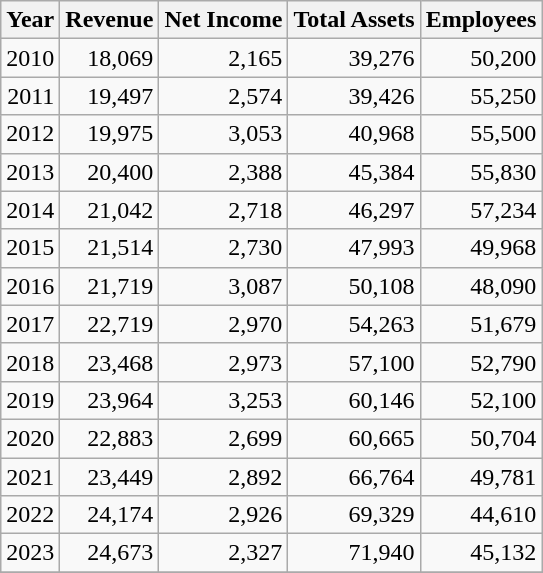<table class="wikitable float-left" style="text-align: right;">
<tr>
<th>Year</th>
<th>Revenue</th>
<th>Net Income</th>
<th>Total Assets</th>
<th>Employees</th>
</tr>
<tr>
<td>2010</td>
<td>18,069</td>
<td>2,165</td>
<td>39,276</td>
<td>50,200</td>
</tr>
<tr>
<td>2011</td>
<td>19,497</td>
<td>2,574</td>
<td>39,426</td>
<td>55,250</td>
</tr>
<tr>
<td>2012</td>
<td>19,975</td>
<td>3,053</td>
<td>40,968</td>
<td>55,500</td>
</tr>
<tr>
<td>2013</td>
<td>20,400</td>
<td>2,388</td>
<td>45,384</td>
<td>55,830</td>
</tr>
<tr>
<td>2014</td>
<td>21,042</td>
<td>2,718</td>
<td>46,297</td>
<td>57,234</td>
</tr>
<tr>
<td>2015</td>
<td>21,514</td>
<td>2,730</td>
<td>47,993</td>
<td>49,968</td>
</tr>
<tr>
<td>2016</td>
<td>21,719</td>
<td>3,087</td>
<td>50,108</td>
<td>48,090</td>
</tr>
<tr>
<td>2017</td>
<td>22,719</td>
<td>2,970</td>
<td>54,263</td>
<td>51,679</td>
</tr>
<tr>
<td>2018</td>
<td>23,468</td>
<td>2,973</td>
<td>57,100</td>
<td>52,790</td>
</tr>
<tr>
<td>2019</td>
<td>23,964</td>
<td>3,253</td>
<td>60,146</td>
<td>52,100</td>
</tr>
<tr>
<td>2020</td>
<td>22,883</td>
<td>2,699</td>
<td>60,665</td>
<td>50,704</td>
</tr>
<tr>
<td>2021</td>
<td>23,449</td>
<td>2,892</td>
<td>66,764</td>
<td>49,781</td>
</tr>
<tr>
<td>2022</td>
<td>24,174</td>
<td>2,926</td>
<td>69,329</td>
<td>44,610</td>
</tr>
<tr>
<td>2023</td>
<td>24,673</td>
<td>2,327</td>
<td>71,940</td>
<td>45,132</td>
</tr>
<tr>
</tr>
</table>
